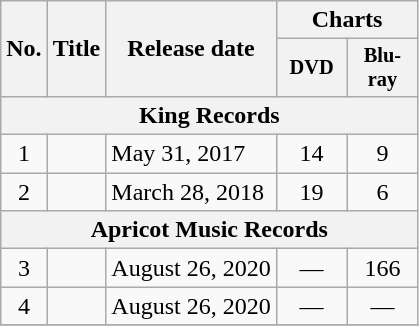<table class="wikitable">
<tr>
<th rowspan="2">No.</th>
<th rowspan="2">Title</th>
<th rowspan="2">Release date</th>
<th colspan="2">Charts</th>
</tr>
<tr>
<th style="width:3em;font-size:85%;">DVD</th>
<th style="width:3em;font-size:85%;">Blu-ray</th>
</tr>
<tr>
<th colspan="5">King Records</th>
</tr>
<tr>
<td style="text-align:center;">1</td>
<td></td>
<td> May 31, 2017</td>
<td style="text-align:center;">14</td>
<td style="text-align:center;">9</td>
</tr>
<tr>
<td style="text-align:center;">2</td>
<td></td>
<td> March 28, 2018</td>
<td style="text-align:center;">19</td>
<td style="text-align:center;">6</td>
</tr>
<tr>
<th colspan="5">Apricot Music Records</th>
</tr>
<tr>
<td style="text-align:center;">3</td>
<td></td>
<td> August 26, 2020</td>
<td style="text-align:center;">—</td>
<td style="text-align:center;">166</td>
</tr>
<tr>
<td style="text-align:center;">4</td>
<td></td>
<td> August 26, 2020</td>
<td style="text-align:center;">—</td>
<td style="text-align:center;">—</td>
</tr>
<tr>
</tr>
</table>
